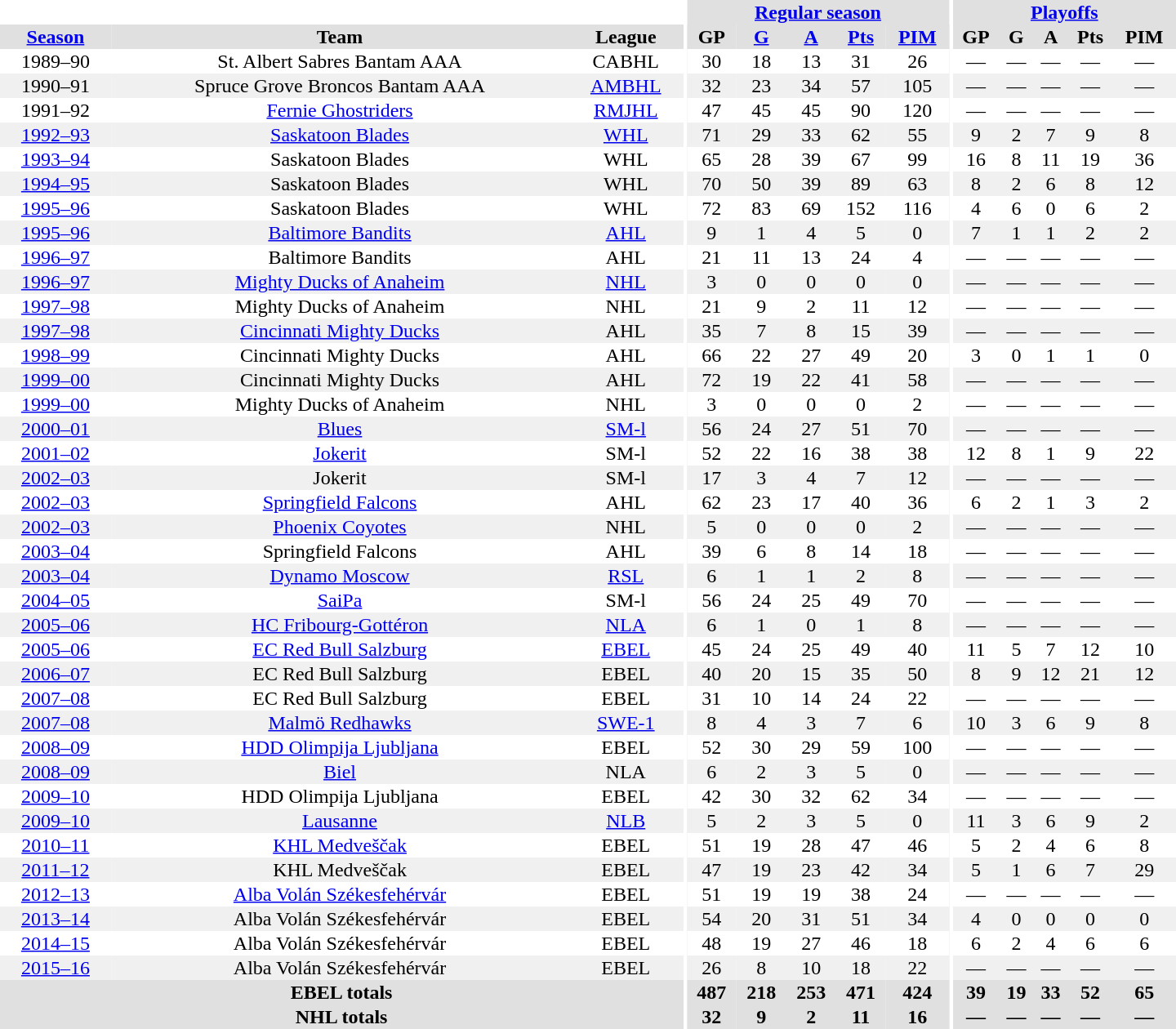<table border="0" cellpadding="1" cellspacing="0" style="text-align:center; width:60em">
<tr bgcolor="#e0e0e0">
<th colspan="3" bgcolor="#ffffff"></th>
<th rowspan="100" bgcolor="#ffffff"></th>
<th colspan="5"><a href='#'>Regular season</a></th>
<th rowspan="100" bgcolor="#ffffff"></th>
<th colspan="5"><a href='#'>Playoffs</a></th>
</tr>
<tr bgcolor="#e0e0e0">
<th><a href='#'>Season</a></th>
<th>Team</th>
<th>League</th>
<th>GP</th>
<th><a href='#'>G</a></th>
<th><a href='#'>A</a></th>
<th><a href='#'>Pts</a></th>
<th><a href='#'>PIM</a></th>
<th>GP</th>
<th>G</th>
<th>A</th>
<th>Pts</th>
<th>PIM</th>
</tr>
<tr>
<td>1989–90</td>
<td>St. Albert Sabres Bantam AAA</td>
<td>CABHL</td>
<td>30</td>
<td>18</td>
<td>13</td>
<td>31</td>
<td>26</td>
<td>—</td>
<td>—</td>
<td>—</td>
<td>—</td>
<td>—</td>
</tr>
<tr bgcolor="#f0f0f0">
<td>1990–91</td>
<td>Spruce Grove Broncos Bantam AAA</td>
<td><a href='#'>AMBHL</a></td>
<td>32</td>
<td>23</td>
<td>34</td>
<td>57</td>
<td>105</td>
<td>—</td>
<td>—</td>
<td>—</td>
<td>—</td>
<td>—</td>
</tr>
<tr>
<td>1991–92</td>
<td><a href='#'>Fernie Ghostriders</a></td>
<td><a href='#'>RMJHL</a></td>
<td>47</td>
<td>45</td>
<td>45</td>
<td>90</td>
<td>120</td>
<td>—</td>
<td>—</td>
<td>—</td>
<td>—</td>
<td>—</td>
</tr>
<tr bgcolor="#f0f0f0">
<td><a href='#'>1992–93</a></td>
<td><a href='#'>Saskatoon Blades</a></td>
<td><a href='#'>WHL</a></td>
<td>71</td>
<td>29</td>
<td>33</td>
<td>62</td>
<td>55</td>
<td>9</td>
<td>2</td>
<td>7</td>
<td>9</td>
<td>8</td>
</tr>
<tr>
<td><a href='#'>1993–94</a></td>
<td>Saskatoon Blades</td>
<td>WHL</td>
<td>65</td>
<td>28</td>
<td>39</td>
<td>67</td>
<td>99</td>
<td>16</td>
<td>8</td>
<td>11</td>
<td>19</td>
<td>36</td>
</tr>
<tr bgcolor="#f0f0f0">
<td><a href='#'>1994–95</a></td>
<td>Saskatoon Blades</td>
<td>WHL</td>
<td>70</td>
<td>50</td>
<td>39</td>
<td>89</td>
<td>63</td>
<td>8</td>
<td>2</td>
<td>6</td>
<td>8</td>
<td>12</td>
</tr>
<tr>
<td><a href='#'>1995–96</a></td>
<td>Saskatoon Blades</td>
<td>WHL</td>
<td>72</td>
<td>83</td>
<td>69</td>
<td>152</td>
<td>116</td>
<td>4</td>
<td>6</td>
<td>0</td>
<td>6</td>
<td>2</td>
</tr>
<tr bgcolor="#f0f0f0">
<td><a href='#'>1995–96</a></td>
<td><a href='#'>Baltimore Bandits</a></td>
<td><a href='#'>AHL</a></td>
<td>9</td>
<td>1</td>
<td>4</td>
<td>5</td>
<td>0</td>
<td>7</td>
<td>1</td>
<td>1</td>
<td>2</td>
<td>2</td>
</tr>
<tr>
<td><a href='#'>1996–97</a></td>
<td>Baltimore Bandits</td>
<td>AHL</td>
<td>21</td>
<td>11</td>
<td>13</td>
<td>24</td>
<td>4</td>
<td>—</td>
<td>—</td>
<td>—</td>
<td>—</td>
<td>—</td>
</tr>
<tr bgcolor="#f0f0f0">
<td><a href='#'>1996–97</a></td>
<td><a href='#'>Mighty Ducks of Anaheim</a></td>
<td><a href='#'>NHL</a></td>
<td>3</td>
<td>0</td>
<td>0</td>
<td>0</td>
<td>0</td>
<td>—</td>
<td>—</td>
<td>—</td>
<td>—</td>
<td>—</td>
</tr>
<tr>
<td><a href='#'>1997–98</a></td>
<td>Mighty Ducks of Anaheim</td>
<td>NHL</td>
<td>21</td>
<td>9</td>
<td>2</td>
<td>11</td>
<td>12</td>
<td>—</td>
<td>—</td>
<td>—</td>
<td>—</td>
<td>—</td>
</tr>
<tr bgcolor="#f0f0f0">
<td><a href='#'>1997–98</a></td>
<td><a href='#'>Cincinnati Mighty Ducks</a></td>
<td>AHL</td>
<td>35</td>
<td>7</td>
<td>8</td>
<td>15</td>
<td>39</td>
<td>—</td>
<td>—</td>
<td>—</td>
<td>—</td>
<td>—</td>
</tr>
<tr>
<td><a href='#'>1998–99</a></td>
<td>Cincinnati Mighty Ducks</td>
<td>AHL</td>
<td>66</td>
<td>22</td>
<td>27</td>
<td>49</td>
<td>20</td>
<td>3</td>
<td>0</td>
<td>1</td>
<td>1</td>
<td>0</td>
</tr>
<tr bgcolor="#f0f0f0">
<td><a href='#'>1999–00</a></td>
<td>Cincinnati Mighty Ducks</td>
<td>AHL</td>
<td>72</td>
<td>19</td>
<td>22</td>
<td>41</td>
<td>58</td>
<td>—</td>
<td>—</td>
<td>—</td>
<td>—</td>
<td>—</td>
</tr>
<tr>
<td><a href='#'>1999–00</a></td>
<td>Mighty Ducks of Anaheim</td>
<td>NHL</td>
<td>3</td>
<td>0</td>
<td>0</td>
<td>0</td>
<td>2</td>
<td>—</td>
<td>—</td>
<td>—</td>
<td>—</td>
<td>—</td>
</tr>
<tr bgcolor="#f0f0f0">
<td><a href='#'>2000–01</a></td>
<td><a href='#'>Blues</a></td>
<td><a href='#'>SM-l</a></td>
<td>56</td>
<td>24</td>
<td>27</td>
<td>51</td>
<td>70</td>
<td>—</td>
<td>—</td>
<td>—</td>
<td>—</td>
<td>—</td>
</tr>
<tr>
<td><a href='#'>2001–02</a></td>
<td><a href='#'>Jokerit</a></td>
<td>SM-l</td>
<td>52</td>
<td>22</td>
<td>16</td>
<td>38</td>
<td>38</td>
<td>12</td>
<td>8</td>
<td>1</td>
<td>9</td>
<td>22</td>
</tr>
<tr bgcolor="#f0f0f0">
<td><a href='#'>2002–03</a></td>
<td>Jokerit</td>
<td>SM-l</td>
<td>17</td>
<td>3</td>
<td>4</td>
<td>7</td>
<td>12</td>
<td>—</td>
<td>—</td>
<td>—</td>
<td>—</td>
<td>—</td>
</tr>
<tr>
<td><a href='#'>2002–03</a></td>
<td><a href='#'>Springfield Falcons</a></td>
<td>AHL</td>
<td>62</td>
<td>23</td>
<td>17</td>
<td>40</td>
<td>36</td>
<td>6</td>
<td>2</td>
<td>1</td>
<td>3</td>
<td>2</td>
</tr>
<tr bgcolor="#f0f0f0">
<td><a href='#'>2002–03</a></td>
<td><a href='#'>Phoenix Coyotes</a></td>
<td>NHL</td>
<td>5</td>
<td>0</td>
<td>0</td>
<td>0</td>
<td>2</td>
<td>—</td>
<td>—</td>
<td>—</td>
<td>—</td>
<td>—</td>
</tr>
<tr>
<td><a href='#'>2003–04</a></td>
<td>Springfield Falcons</td>
<td>AHL</td>
<td>39</td>
<td>6</td>
<td>8</td>
<td>14</td>
<td>18</td>
<td>—</td>
<td>—</td>
<td>—</td>
<td>—</td>
<td>—</td>
</tr>
<tr bgcolor="#f0f0f0">
<td><a href='#'>2003–04</a></td>
<td><a href='#'>Dynamo Moscow</a></td>
<td><a href='#'>RSL</a></td>
<td>6</td>
<td>1</td>
<td>1</td>
<td>2</td>
<td>8</td>
<td>—</td>
<td>—</td>
<td>—</td>
<td>—</td>
<td>—</td>
</tr>
<tr>
<td><a href='#'>2004–05</a></td>
<td><a href='#'>SaiPa</a></td>
<td>SM-l</td>
<td>56</td>
<td>24</td>
<td>25</td>
<td>49</td>
<td>70</td>
<td>—</td>
<td>—</td>
<td>—</td>
<td>—</td>
<td>—</td>
</tr>
<tr bgcolor="#f0f0f0">
<td><a href='#'>2005–06</a></td>
<td><a href='#'>HC Fribourg-Gottéron</a></td>
<td><a href='#'>NLA</a></td>
<td>6</td>
<td>1</td>
<td>0</td>
<td>1</td>
<td>8</td>
<td>—</td>
<td>—</td>
<td>—</td>
<td>—</td>
<td>—</td>
</tr>
<tr>
<td><a href='#'>2005–06</a></td>
<td><a href='#'>EC Red Bull Salzburg</a></td>
<td><a href='#'>EBEL</a></td>
<td>45</td>
<td>24</td>
<td>25</td>
<td>49</td>
<td>40</td>
<td>11</td>
<td>5</td>
<td>7</td>
<td>12</td>
<td>10</td>
</tr>
<tr bgcolor="#f0f0f0">
<td><a href='#'>2006–07</a></td>
<td>EC Red Bull Salzburg</td>
<td>EBEL</td>
<td>40</td>
<td>20</td>
<td>15</td>
<td>35</td>
<td>50</td>
<td>8</td>
<td>9</td>
<td>12</td>
<td>21</td>
<td>12</td>
</tr>
<tr>
<td><a href='#'>2007–08</a></td>
<td>EC Red Bull Salzburg</td>
<td>EBEL</td>
<td>31</td>
<td>10</td>
<td>14</td>
<td>24</td>
<td>22</td>
<td>—</td>
<td>—</td>
<td>—</td>
<td>—</td>
<td>—</td>
</tr>
<tr bgcolor="#f0f0f0">
<td><a href='#'>2007–08</a></td>
<td><a href='#'>Malmö Redhawks</a></td>
<td><a href='#'>SWE-1</a></td>
<td>8</td>
<td>4</td>
<td>3</td>
<td>7</td>
<td>6</td>
<td>10</td>
<td>3</td>
<td>6</td>
<td>9</td>
<td>8</td>
</tr>
<tr>
<td><a href='#'>2008–09</a></td>
<td><a href='#'>HDD Olimpija Ljubljana</a></td>
<td>EBEL</td>
<td>52</td>
<td>30</td>
<td>29</td>
<td>59</td>
<td>100</td>
<td>—</td>
<td>—</td>
<td>—</td>
<td>—</td>
<td>—</td>
</tr>
<tr bgcolor="#f0f0f0">
<td><a href='#'>2008–09</a></td>
<td><a href='#'>Biel</a></td>
<td>NLA</td>
<td>6</td>
<td>2</td>
<td>3</td>
<td>5</td>
<td>0</td>
<td>—</td>
<td>—</td>
<td>—</td>
<td>—</td>
<td>—</td>
</tr>
<tr>
<td><a href='#'>2009–10</a></td>
<td>HDD Olimpija Ljubljana</td>
<td>EBEL</td>
<td>42</td>
<td>30</td>
<td>32</td>
<td>62</td>
<td>34</td>
<td>—</td>
<td>—</td>
<td>—</td>
<td>—</td>
<td>—</td>
</tr>
<tr bgcolor="#f0f0f0">
<td><a href='#'>2009–10</a></td>
<td><a href='#'>Lausanne</a></td>
<td><a href='#'>NLB</a></td>
<td>5</td>
<td>2</td>
<td>3</td>
<td>5</td>
<td>0</td>
<td>11</td>
<td>3</td>
<td>6</td>
<td>9</td>
<td>2</td>
</tr>
<tr>
<td><a href='#'>2010–11</a></td>
<td><a href='#'>KHL Medveščak</a></td>
<td>EBEL</td>
<td>51</td>
<td>19</td>
<td>28</td>
<td>47</td>
<td>46</td>
<td>5</td>
<td>2</td>
<td>4</td>
<td>6</td>
<td>8</td>
</tr>
<tr bgcolor="#f0f0f0">
<td><a href='#'>2011–12</a></td>
<td>KHL Medveščak</td>
<td>EBEL</td>
<td>47</td>
<td>19</td>
<td>23</td>
<td>42</td>
<td>34</td>
<td>5</td>
<td>1</td>
<td>6</td>
<td>7</td>
<td>29</td>
</tr>
<tr>
<td><a href='#'>2012–13</a></td>
<td><a href='#'>Alba Volán Székesfehérvár</a></td>
<td>EBEL</td>
<td>51</td>
<td>19</td>
<td>19</td>
<td>38</td>
<td>24</td>
<td>—</td>
<td>—</td>
<td>—</td>
<td>—</td>
<td>—</td>
</tr>
<tr bgcolor="#f0f0f0">
<td><a href='#'>2013–14</a></td>
<td>Alba Volán Székesfehérvár</td>
<td>EBEL</td>
<td>54</td>
<td>20</td>
<td>31</td>
<td>51</td>
<td>34</td>
<td>4</td>
<td>0</td>
<td>0</td>
<td>0</td>
<td>0</td>
</tr>
<tr>
<td><a href='#'>2014–15</a></td>
<td>Alba Volán Székesfehérvár</td>
<td>EBEL</td>
<td>48</td>
<td>19</td>
<td>27</td>
<td>46</td>
<td>18</td>
<td>6</td>
<td>2</td>
<td>4</td>
<td>6</td>
<td>6</td>
</tr>
<tr bgcolor="#f0f0f0">
<td><a href='#'>2015–16</a></td>
<td>Alba Volán Székesfehérvár</td>
<td>EBEL</td>
<td>26</td>
<td>8</td>
<td>10</td>
<td>18</td>
<td>22</td>
<td>—</td>
<td>—</td>
<td>—</td>
<td>—</td>
<td>—</td>
</tr>
<tr bgcolor="#e0e0e0">
<th colspan="3">EBEL totals</th>
<th>487</th>
<th>218</th>
<th>253</th>
<th>471</th>
<th>424</th>
<th>39</th>
<th>19</th>
<th>33</th>
<th>52</th>
<th>65</th>
</tr>
<tr bgcolor="#e0e0e0">
<th colspan="3">NHL totals</th>
<th>32</th>
<th>9</th>
<th>2</th>
<th>11</th>
<th>16</th>
<th>—</th>
<th>—</th>
<th>—</th>
<th>—</th>
<th>—</th>
</tr>
</table>
